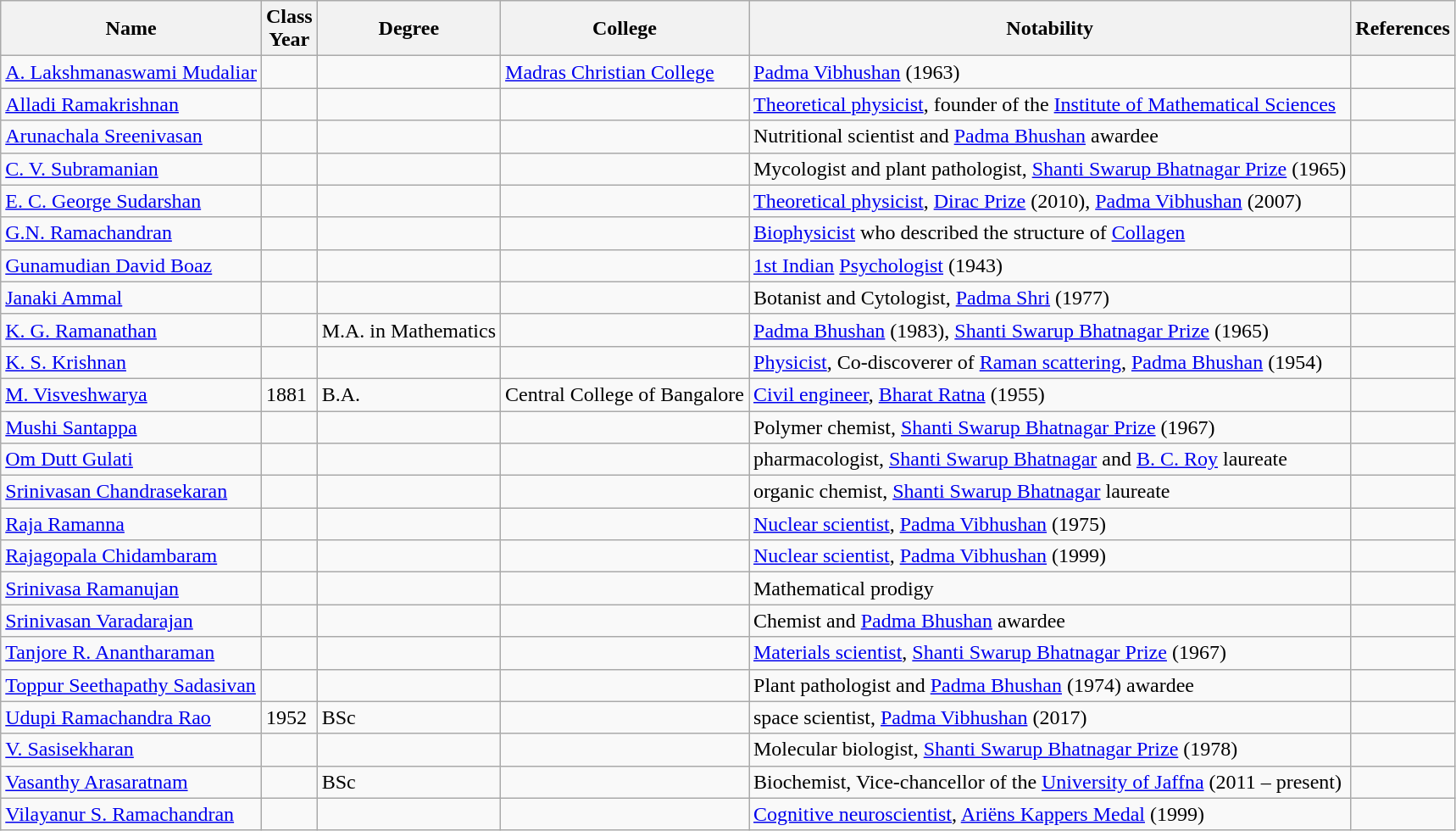<table class="wikitable">
<tr>
<th>Name</th>
<th>Class<br>Year</th>
<th>Degree</th>
<th>College</th>
<th>Notability</th>
<th>References</th>
</tr>
<tr>
<td><a href='#'>A. Lakshmanaswami Mudaliar</a></td>
<td></td>
<td></td>
<td><a href='#'>Madras Christian College</a></td>
<td><a href='#'>Padma Vibhushan</a> (1963)</td>
<td></td>
</tr>
<tr>
<td><a href='#'>Alladi Ramakrishnan</a></td>
<td></td>
<td></td>
<td></td>
<td><a href='#'>Theoretical physicist</a>, founder of the <a href='#'>Institute of Mathematical Sciences</a></td>
<td></td>
</tr>
<tr>
<td><a href='#'>Arunachala Sreenivasan</a></td>
<td></td>
<td></td>
<td></td>
<td>Nutritional scientist and <a href='#'>Padma Bhushan</a> awardee</td>
<td></td>
</tr>
<tr>
<td><a href='#'>C. V. Subramanian</a></td>
<td></td>
<td></td>
<td></td>
<td>Mycologist and plant pathologist, <a href='#'>Shanti Swarup Bhatnagar Prize</a> (1965)</td>
<td></td>
</tr>
<tr>
<td><a href='#'>E. C. George Sudarshan</a></td>
<td></td>
<td></td>
<td></td>
<td><a href='#'>Theoretical physicist</a>, <a href='#'>Dirac Prize</a> (2010), <a href='#'>Padma Vibhushan</a> (2007)</td>
<td></td>
</tr>
<tr>
<td><a href='#'>G.N. Ramachandran</a></td>
<td></td>
<td></td>
<td></td>
<td><a href='#'>Biophysicist</a> who described the structure of <a href='#'>Collagen</a></td>
<td></td>
</tr>
<tr>
<td><a href='#'>Gunamudian David Boaz</a></td>
<td></td>
<td></td>
<td></td>
<td><a href='#'>1st Indian</a> <a href='#'>Psychologist</a> (1943)</td>
<td></td>
</tr>
<tr>
<td><a href='#'>Janaki Ammal</a></td>
<td></td>
<td></td>
<td></td>
<td>Botanist and Cytologist, <a href='#'>Padma Shri</a> (1977)</td>
<td></td>
</tr>
<tr>
<td><a href='#'>K. G. Ramanathan</a></td>
<td></td>
<td>M.A. in Mathematics</td>
<td></td>
<td><a href='#'>Padma Bhushan</a> (1983), <a href='#'>Shanti Swarup Bhatnagar Prize</a> (1965)</td>
<td></td>
</tr>
<tr>
<td><a href='#'>K. S. Krishnan</a></td>
<td></td>
<td></td>
<td></td>
<td><a href='#'>Physicist</a>, Co-discoverer of <a href='#'>Raman scattering</a>, <a href='#'>Padma Bhushan</a> (1954)</td>
<td></td>
</tr>
<tr>
<td><a href='#'>M. Visveshwarya</a></td>
<td>1881</td>
<td>B.A.</td>
<td>Central College of Bangalore</td>
<td><a href='#'>Civil engineer</a>, <a href='#'>Bharat Ratna</a> (1955)</td>
<td></td>
</tr>
<tr>
<td><a href='#'>Mushi Santappa</a></td>
<td></td>
<td></td>
<td></td>
<td>Polymer chemist, <a href='#'>Shanti Swarup Bhatnagar Prize</a> (1967)</td>
<td></td>
</tr>
<tr>
<td><a href='#'>Om Dutt Gulati</a></td>
<td></td>
<td></td>
<td></td>
<td>pharmacologist, <a href='#'>Shanti Swarup Bhatnagar</a> and <a href='#'>B. C. Roy</a> laureate</td>
<td></td>
</tr>
<tr>
<td><a href='#'>Srinivasan Chandrasekaran</a></td>
<td></td>
<td></td>
<td></td>
<td>organic chemist, <a href='#'>Shanti Swarup Bhatnagar</a> laureate</td>
<td></td>
</tr>
<tr>
<td><a href='#'>Raja Ramanna</a></td>
<td></td>
<td></td>
<td></td>
<td><a href='#'>Nuclear scientist</a>, <a href='#'>Padma Vibhushan</a> (1975)</td>
<td></td>
</tr>
<tr>
<td><a href='#'>Rajagopala Chidambaram</a></td>
<td></td>
<td></td>
<td></td>
<td><a href='#'>Nuclear scientist</a>, <a href='#'>Padma Vibhushan</a> (1999)</td>
<td></td>
</tr>
<tr>
<td><a href='#'>Srinivasa Ramanujan</a></td>
<td></td>
<td></td>
<td></td>
<td>Mathematical prodigy</td>
<td></td>
</tr>
<tr>
<td><a href='#'>Srinivasan Varadarajan</a></td>
<td></td>
<td></td>
<td></td>
<td>Chemist and <a href='#'>Padma Bhushan</a> awardee</td>
<td></td>
</tr>
<tr>
<td><a href='#'>Tanjore R. Anantharaman</a></td>
<td></td>
<td></td>
<td></td>
<td><a href='#'>Materials scientist</a>, <a href='#'>Shanti Swarup Bhatnagar Prize</a> (1967)</td>
<td></td>
</tr>
<tr>
<td><a href='#'>Toppur Seethapathy Sadasivan</a></td>
<td></td>
<td></td>
<td></td>
<td>Plant pathologist and <a href='#'>Padma Bhushan</a> (1974) awardee</td>
<td></td>
</tr>
<tr>
<td><a href='#'>Udupi Ramachandra Rao</a></td>
<td>1952</td>
<td>BSc</td>
<td></td>
<td>space scientist, <a href='#'>Padma Vibhushan</a> (2017)</td>
<td></td>
</tr>
<tr>
<td><a href='#'>V. Sasisekharan</a></td>
<td></td>
<td></td>
<td></td>
<td>Molecular biologist, <a href='#'>Shanti Swarup Bhatnagar Prize</a> (1978)</td>
<td></td>
</tr>
<tr>
<td><a href='#'>Vasanthy Arasaratnam</a></td>
<td></td>
<td>BSc</td>
<td></td>
<td>Biochemist, Vice-chancellor of the <a href='#'>University of Jaffna</a> (2011 – present)</td>
<td></td>
</tr>
<tr>
<td><a href='#'>Vilayanur S. Ramachandran</a></td>
<td></td>
<td></td>
<td></td>
<td><a href='#'>Cognitive neuroscientist</a>, <a href='#'>Ariëns Kappers Medal</a> (1999)</td>
<td></td>
</tr>
</table>
